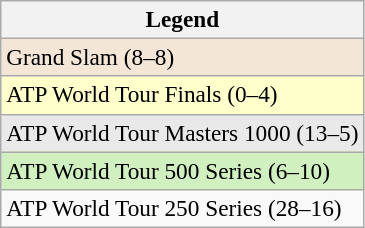<table class=wikitable style=font-size:97%>
<tr>
<th>Legend</th>
</tr>
<tr style="background:#f3e6d7;">
<td>Grand Slam (8–8)</td>
</tr>
<tr style="background:#ffc;">
<td>ATP World Tour Finals (0–4)</td>
</tr>
<tr style="background:#e9e9e9;">
<td>ATP World Tour Masters 1000 (13–5)</td>
</tr>
<tr style="background:#d0f0c0;">
<td>ATP World Tour 500 Series (6–10)</td>
</tr>
<tr>
<td>ATP World Tour 250 Series (28–16)</td>
</tr>
</table>
